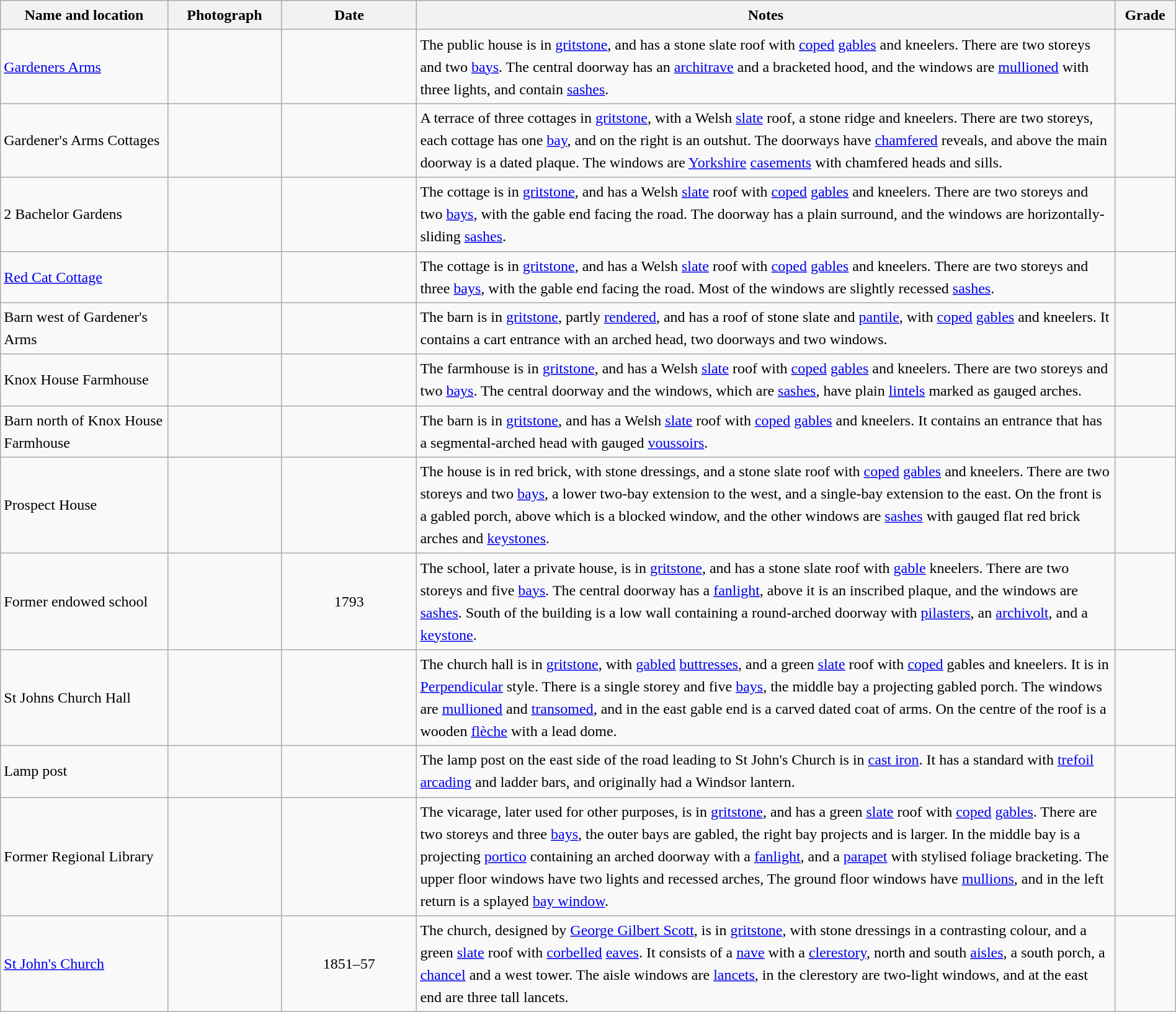<table class="wikitable sortable plainrowheaders" style="width:100%; border:0; text-align:left; line-height:150%;">
<tr>
<th scope="col"  style="width:150px">Name and location</th>
<th scope="col"  style="width:100px" class="unsortable">Photograph</th>
<th scope="col"  style="width:120px">Date</th>
<th scope="col"  style="width:650px" class="unsortable">Notes</th>
<th scope="col"  style="width:50px">Grade</th>
</tr>
<tr>
<td><a href='#'>Gardeners Arms</a><br><small></small></td>
<td></td>
<td align="center"></td>
<td>The public house is in <a href='#'>gritstone</a>, and has a stone slate roof with <a href='#'>coped</a> <a href='#'>gables</a> and kneelers.  There are two storeys and two <a href='#'>bays</a>.  The central doorway has an <a href='#'>architrave</a> and a bracketed hood, and the windows are <a href='#'>mullioned</a> with three lights, and contain <a href='#'>sashes</a>.</td>
<td align="center" ></td>
</tr>
<tr>
<td>Gardener's Arms Cottages<br><small></small></td>
<td></td>
<td align="center"></td>
<td>A terrace of three cottages in <a href='#'>gritstone</a>, with a Welsh <a href='#'>slate</a> roof, a stone ridge and kneelers.  There are two storeys, each cottage has one <a href='#'>bay</a>, and on the right is an outshut.  The doorways have <a href='#'>chamfered</a> reveals, and above the main doorway is a dated plaque. The windows are <a href='#'>Yorkshire</a> <a href='#'>casements</a> with chamfered heads and sills.</td>
<td align="center" ></td>
</tr>
<tr>
<td>2 Bachelor Gardens<br><small></small></td>
<td></td>
<td align="center"></td>
<td>The cottage is in <a href='#'>gritstone</a>, and has a Welsh <a href='#'>slate</a> roof with <a href='#'>coped</a> <a href='#'>gables</a> and kneelers.  There are two storeys and two <a href='#'>bays</a>, with the gable end facing the road.  The doorway has a plain surround, and the windows are horizontally-sliding <a href='#'>sashes</a>.</td>
<td align="center" ></td>
</tr>
<tr>
<td><a href='#'>Red Cat Cottage</a><br><small></small></td>
<td></td>
<td align="center"></td>
<td>The cottage is in <a href='#'>gritstone</a>, and has a Welsh <a href='#'>slate</a> roof with <a href='#'>coped</a> <a href='#'>gables</a> and kneelers.  There are two storeys and three <a href='#'>bays</a>, with the gable end facing the road.  Most of the windows are slightly recessed <a href='#'>sashes</a>.</td>
<td align="center" ></td>
</tr>
<tr>
<td>Barn west of Gardener's Arms<br><small></small></td>
<td></td>
<td align="center"></td>
<td>The barn is in <a href='#'>gritstone</a>, partly <a href='#'>rendered</a>, and has a roof of stone slate and <a href='#'>pantile</a>, with <a href='#'>coped</a> <a href='#'>gables</a> and kneelers. It contains a cart entrance with an arched head, two doorways and two windows.</td>
<td align="center" ></td>
</tr>
<tr>
<td>Knox House Farmhouse<br><small></small></td>
<td></td>
<td align="center"></td>
<td>The farmhouse is in <a href='#'>gritstone</a>, and has a Welsh <a href='#'>slate</a> roof with <a href='#'>coped</a> <a href='#'>gables</a> and kneelers.  There are two storeys and two <a href='#'>bays</a>.  The central doorway and the windows, which are <a href='#'>sashes</a>, have plain <a href='#'>lintels</a> marked as gauged arches.</td>
<td align="center" ></td>
</tr>
<tr>
<td>Barn north of Knox House Farmhouse<br><small></small></td>
<td></td>
<td align="center"></td>
<td>The barn is in <a href='#'>gritstone</a>, and has a Welsh <a href='#'>slate</a> roof with <a href='#'>coped</a> <a href='#'>gables</a> and kneelers.  It contains an entrance that has a segmental-arched head with gauged <a href='#'>voussoirs</a>.</td>
<td align="center" ></td>
</tr>
<tr>
<td>Prospect House<br><small></small></td>
<td></td>
<td align="center"></td>
<td>The house is in red brick, with stone dressings, and a stone slate roof with <a href='#'>coped</a> <a href='#'>gables</a> and kneelers.  There are two storeys and two <a href='#'>bays</a>, a lower two-bay extension to the west, and a single-bay extension to the east.  On the front is a gabled porch, above which is a blocked window, and the other windows are <a href='#'>sashes</a> with gauged flat red brick arches and <a href='#'>keystones</a>.</td>
<td align="center" ></td>
</tr>
<tr>
<td>Former endowed school<br><small></small></td>
<td></td>
<td align="center">1793</td>
<td>The school, later a private house, is in <a href='#'>gritstone</a>, and has a stone slate roof with <a href='#'>gable</a> kneelers.  There are two storeys and five <a href='#'>bays</a>.  The central doorway has a <a href='#'>fanlight</a>, above it is an inscribed plaque, and the windows are <a href='#'>sashes</a>.  South of the building is  a low wall containing a round-arched doorway with <a href='#'>pilasters</a>, an <a href='#'>archivolt</a>, and a <a href='#'>keystone</a>.</td>
<td align="center" ></td>
</tr>
<tr>
<td>St Johns Church Hall<br><small></small></td>
<td></td>
<td align="center"></td>
<td>The church hall is in <a href='#'>gritstone</a>, with <a href='#'>gabled</a> <a href='#'>buttresses</a>, and a green <a href='#'>slate</a> roof with <a href='#'>coped</a> gables and kneelers.  It is in <a href='#'>Perpendicular</a> style.  There is a single storey and five <a href='#'>bays</a>, the middle bay a projecting gabled porch.  The windows are <a href='#'>mullioned</a> and <a href='#'>transomed</a>, and in the east gable end is a carved dated coat of arms.  On the centre of the roof is a wooden <a href='#'>flèche</a> with a lead dome.</td>
<td align="center" ></td>
</tr>
<tr>
<td>Lamp post<br><small></small></td>
<td></td>
<td align="center"></td>
<td>The lamp post on the east side of the road leading to St John's Church is in <a href='#'>cast iron</a>.  It has a standard with <a href='#'>trefoil</a> <a href='#'>arcading</a> and ladder bars, and originally had a Windsor lantern.</td>
<td align="center" ></td>
</tr>
<tr>
<td>Former Regional Library<br><small></small></td>
<td></td>
<td align="center"></td>
<td>The vicarage, later used for other purposes, is in <a href='#'>gritstone</a>, and has a green <a href='#'>slate</a> roof with <a href='#'>coped</a> <a href='#'>gables</a>.  There are two storeys and three <a href='#'>bays</a>, the outer bays are gabled, the right bay projects and is larger.  In the middle bay is a projecting <a href='#'>portico</a> containing an arched doorway with a <a href='#'>fanlight</a>, and a <a href='#'>parapet</a> with stylised foliage bracketing.  The upper floor windows have two lights and recessed arches, The ground floor windows have <a href='#'>mullions</a>, and in the left return is a splayed <a href='#'>bay window</a>.</td>
<td align="center" ></td>
</tr>
<tr>
<td><a href='#'>St John's Church</a><br><small></small></td>
<td></td>
<td align="center">1851–57</td>
<td>The church, designed by <a href='#'>George Gilbert Scott</a>, is in <a href='#'>gritstone</a>, with stone dressings in a contrasting colour, and a green <a href='#'>slate</a> roof with <a href='#'>corbelled</a> <a href='#'>eaves</a>.  It consists of a <a href='#'>nave</a> with a <a href='#'>clerestory</a>, north and south <a href='#'>aisles</a>, a south porch, a <a href='#'>chancel</a> and a west tower.  The aisle windows are <a href='#'>lancets</a>, in the clerestory are two-light windows, and at the east end are three tall lancets.</td>
<td align="center" ></td>
</tr>
<tr>
</tr>
</table>
